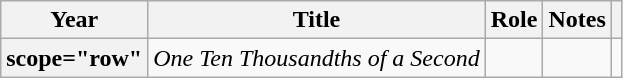<table class="wikitable sortable plainrowheaders">
<tr>
<th scope="col">Year</th>
<th scope="col">Title</th>
<th scope="col">Role</th>
<th scope="col">Notes</th>
<th scope="col" class="unsortable"></th>
</tr>
<tr>
<th>scope="row" </th>
<td><em>One Ten Thousandths of a Second</em></td>
<td></td>
<td></td>
<td></td>
</tr>
</table>
